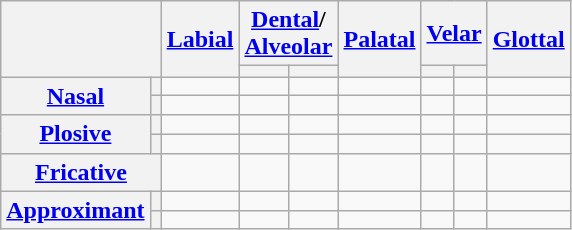<table class="wikitable" style="text-align:center;">
<tr>
<th colspan="2" rowspan="2"></th>
<th rowspan="2"><a href='#'>Labial</a></th>
<th colspan="2"><a href='#'>Dental</a>/<br><a href='#'>Alveolar</a></th>
<th rowspan="2"><a href='#'>Palatal</a></th>
<th colspan="2"><a href='#'>Velar</a></th>
<th rowspan="2"><a href='#'>Glottal</a></th>
</tr>
<tr>
<th></th>
<th></th>
<th></th>
<th></th>
</tr>
<tr>
<th rowspan="2"><a href='#'>Nasal</a></th>
<th></th>
<td></td>
<td></td>
<td></td>
<td></td>
<td></td>
<td></td>
<td></td>
</tr>
<tr>
<th></th>
<td></td>
<td></td>
<td></td>
<td></td>
<td></td>
<td></td>
<td></td>
</tr>
<tr>
<th rowspan="2"><a href='#'>Plosive</a></th>
<th></th>
<td></td>
<td></td>
<td></td>
<td></td>
<td></td>
<td></td>
<td></td>
</tr>
<tr>
<th></th>
<td></td>
<td></td>
<td></td>
<td></td>
<td></td>
<td></td>
<td></td>
</tr>
<tr>
<th colspan="2"><a href='#'>Fricative</a></th>
<td></td>
<td></td>
<td></td>
<td></td>
<td></td>
<td></td>
<td></td>
</tr>
<tr>
<th rowspan="2"><a href='#'>Approximant</a></th>
<th></th>
<td></td>
<td></td>
<td></td>
<td></td>
<td></td>
<td></td>
<td></td>
</tr>
<tr>
<th></th>
<td></td>
<td></td>
<td></td>
<td></td>
<td></td>
<td></td>
<td></td>
</tr>
</table>
